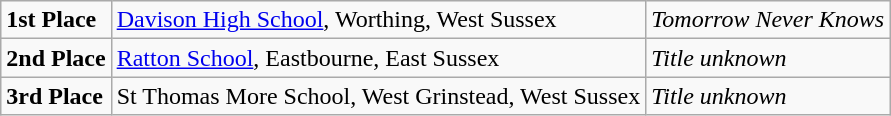<table class="wikitable">
<tr>
<td><strong>1st Place</strong></td>
<td><a href='#'>Davison High School</a>, Worthing, West Sussex</td>
<td><em>Tomorrow Never Knows</em></td>
</tr>
<tr>
<td><strong>2nd Place</strong></td>
<td><a href='#'>Ratton School</a>, Eastbourne, East Sussex</td>
<td><em>Title unknown</em></td>
</tr>
<tr>
<td><strong>3rd Place</strong></td>
<td>St Thomas More School, West Grinstead, West Sussex</td>
<td><em>Title unknown</em></td>
</tr>
</table>
